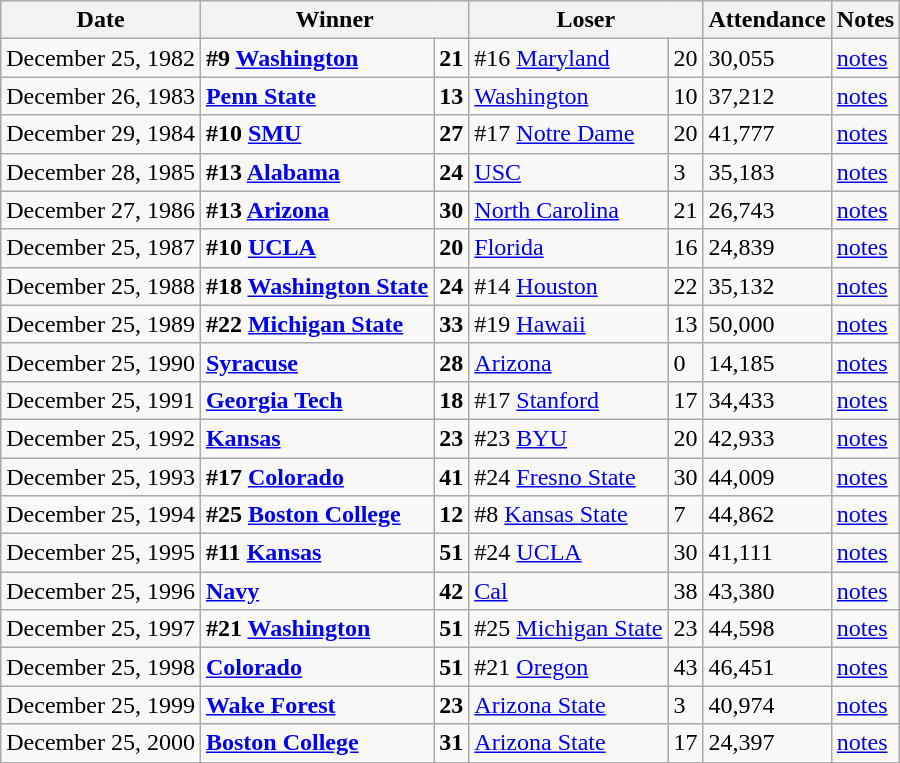<table class="wikitable">
<tr>
<th>Date</th>
<th colspan="2">Winner</th>
<th colspan="2">Loser</th>
<th>Attendance</th>
<th>Notes</th>
</tr>
<tr>
<td>December 25, 1982</td>
<td><strong> #9 <a href='#'>Washington</a></strong></td>
<td><strong>21</strong></td>
<td>#16 <a href='#'>Maryland</a></td>
<td>20</td>
<td>30,055</td>
<td><a href='#'>notes</a></td>
</tr>
<tr>
<td>December 26, 1983</td>
<td><strong><a href='#'>Penn State</a></strong></td>
<td><strong>13</strong></td>
<td><a href='#'>Washington</a></td>
<td>10</td>
<td>37,212</td>
<td><a href='#'>notes</a></td>
</tr>
<tr>
<td>December 29, 1984</td>
<td><strong>#10 <a href='#'>SMU</a></strong></td>
<td><strong>27</strong></td>
<td>#17 <a href='#'>Notre Dame</a></td>
<td>20</td>
<td>41,777</td>
<td><a href='#'>notes</a></td>
</tr>
<tr>
<td>December 28, 1985</td>
<td><strong>#13 <a href='#'>Alabama</a></strong></td>
<td><strong>24</strong></td>
<td><a href='#'>USC</a></td>
<td>3</td>
<td>35,183</td>
<td><a href='#'>notes</a></td>
</tr>
<tr>
<td>December 27, 1986</td>
<td><strong>#13 <a href='#'>Arizona</a></strong></td>
<td><strong>30</strong></td>
<td><a href='#'>North Carolina</a></td>
<td>21</td>
<td>26,743</td>
<td><a href='#'>notes</a></td>
</tr>
<tr>
<td>December 25, 1987</td>
<td><strong>#10 <a href='#'>UCLA</a></strong></td>
<td><strong>20</strong></td>
<td><a href='#'>Florida</a></td>
<td>16</td>
<td>24,839</td>
<td><a href='#'>notes</a></td>
</tr>
<tr>
<td>December 25, 1988</td>
<td><strong>#18 <a href='#'>Washington State</a></strong></td>
<td><strong>24</strong></td>
<td>#14 <a href='#'>Houston</a></td>
<td>22</td>
<td>35,132</td>
<td><a href='#'>notes</a></td>
</tr>
<tr>
<td>December 25, 1989</td>
<td><strong>#22 <a href='#'>Michigan State</a></strong></td>
<td><strong>33</strong></td>
<td>#19 <a href='#'>Hawaii</a></td>
<td>13</td>
<td>50,000</td>
<td><a href='#'>notes</a></td>
</tr>
<tr>
<td>December 25, 1990</td>
<td><strong><a href='#'>Syracuse</a></strong></td>
<td><strong>28</strong></td>
<td><a href='#'>Arizona</a></td>
<td>0</td>
<td>14,185</td>
<td><a href='#'>notes</a></td>
</tr>
<tr>
<td>December 25, 1991</td>
<td><strong><a href='#'>Georgia Tech</a></strong></td>
<td><strong>18</strong></td>
<td>#17 <a href='#'>Stanford</a></td>
<td>17</td>
<td>34,433</td>
<td><a href='#'>notes</a></td>
</tr>
<tr>
<td>December 25, 1992</td>
<td><strong><a href='#'>Kansas</a></strong></td>
<td><strong>23</strong></td>
<td>#23 <a href='#'>BYU</a></td>
<td>20</td>
<td>42,933</td>
<td><a href='#'>notes</a></td>
</tr>
<tr>
<td>December 25, 1993</td>
<td><strong>#17 <a href='#'>Colorado</a></strong></td>
<td><strong>41</strong></td>
<td>#24 <a href='#'>Fresno State</a></td>
<td>30</td>
<td>44,009</td>
<td><a href='#'>notes</a></td>
</tr>
<tr>
<td>December 25, 1994</td>
<td><strong>#25 <a href='#'>Boston College</a></strong></td>
<td><strong>12</strong></td>
<td>#8 <a href='#'>Kansas State</a></td>
<td>7</td>
<td>44,862</td>
<td><a href='#'>notes</a></td>
</tr>
<tr>
<td>December 25, 1995</td>
<td><strong>#11 <a href='#'>Kansas</a></strong></td>
<td><strong>51</strong></td>
<td>#24 <a href='#'>UCLA</a></td>
<td>30</td>
<td>41,111</td>
<td><a href='#'>notes</a></td>
</tr>
<tr>
<td>December 25, 1996</td>
<td><strong><a href='#'>Navy</a></strong></td>
<td><strong>42</strong></td>
<td><a href='#'>Cal</a></td>
<td>38</td>
<td>43,380</td>
<td><a href='#'>notes</a></td>
</tr>
<tr>
<td>December 25, 1997</td>
<td><strong>#21 <a href='#'>Washington</a></strong></td>
<td><strong>51</strong></td>
<td>#25 <a href='#'>Michigan State</a></td>
<td>23</td>
<td>44,598</td>
<td><a href='#'>notes</a></td>
</tr>
<tr>
<td>December 25, 1998</td>
<td><strong><a href='#'>Colorado</a></strong></td>
<td><strong>51</strong></td>
<td>#21 <a href='#'>Oregon</a></td>
<td>43</td>
<td>46,451</td>
<td><a href='#'>notes</a></td>
</tr>
<tr>
<td>December 25, 1999</td>
<td><strong><a href='#'>Wake Forest</a></strong></td>
<td><strong>23</strong></td>
<td><a href='#'>Arizona State</a></td>
<td>3</td>
<td>40,974</td>
<td><a href='#'>notes</a></td>
</tr>
<tr>
<td>December 25, 2000</td>
<td><strong><a href='#'>Boston College</a></strong></td>
<td><strong>31</strong></td>
<td><a href='#'>Arizona State</a></td>
<td>17</td>
<td>24,397</td>
<td><a href='#'>notes</a></td>
</tr>
</table>
